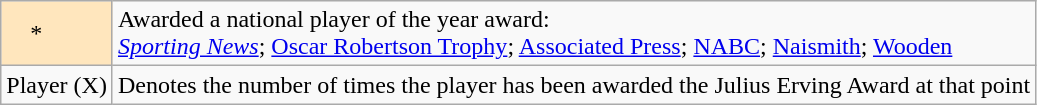<table class="wikitable">
<tr>
<td style="background-color:#FFE6BD">    *    </td>
<td>Awarded a national player of the year award: <br><em><a href='#'>Sporting News</a></em>; <a href='#'>Oscar Robertson Trophy</a>; <a href='#'>Associated Press</a>; <a href='#'>NABC</a>; <a href='#'>Naismith</a>; <a href='#'>Wooden</a></td>
</tr>
<tr>
<td>Player (X)</td>
<td>Denotes the number of times the player has been awarded the Julius Erving Award at that point</td>
</tr>
</table>
